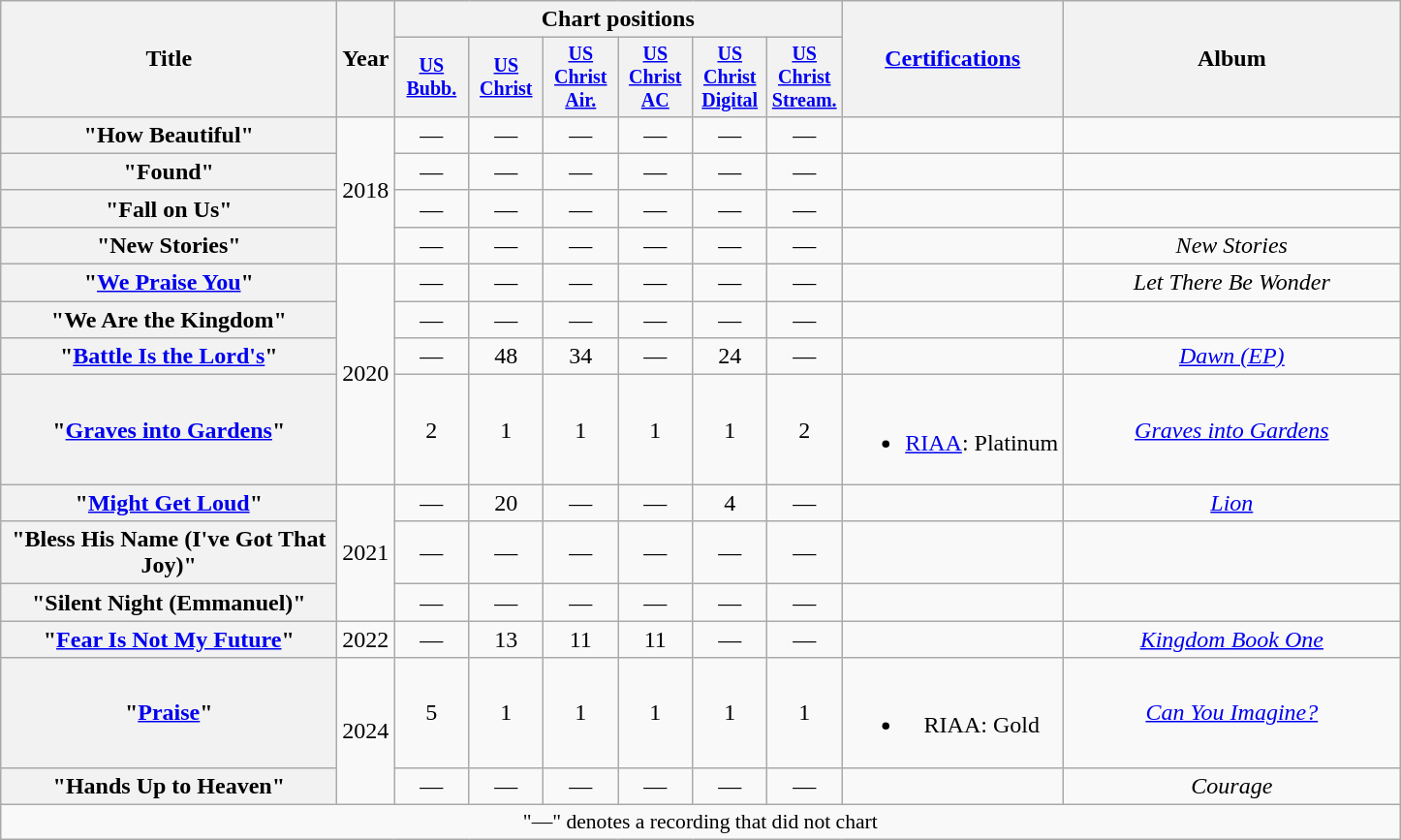<table class="wikitable plainrowheaders" style="text-align:center;">
<tr>
<th scope="col" rowspan="2" style="width:14em;">Title</th>
<th scope="col" rowspan="2">Year</th>
<th scope="col" colspan="6">Chart positions</th>
<th scope="col" rowspan="2"><a href='#'>Certifications</a></th>
<th scope="col" rowspan="2" style="width:14em;">Album</th>
</tr>
<tr style="font-size:smaller;">
<th scope="col" width="45"><a href='#'>US<br>Bubb.</a><br></th>
<th scope="col" width="45"><a href='#'>US<br>Christ</a><br></th>
<th scope="col" width="45"><a href='#'>US<br>Christ Air.</a><br></th>
<th scope="col" width="45"><a href='#'>US<br>Christ AC</a><br></th>
<th scope="col" width="45"><a href='#'>US<br>Christ<br>Digital</a><br></th>
<th scope="col" width="45"><a href='#'>US<br>Christ<br>Stream.</a><br></th>
</tr>
<tr>
<th scope="row">"How Beautiful" <br></th>
<td rowspan="4">2018</td>
<td>—</td>
<td>—</td>
<td>—</td>
<td>—</td>
<td>—</td>
<td>—</td>
<td></td>
<td></td>
</tr>
<tr>
<th scope="row">"Found" <br></th>
<td>—</td>
<td>—</td>
<td>—</td>
<td>—</td>
<td>—</td>
<td>—</td>
<td></td>
<td></td>
</tr>
<tr>
<th scope="row">"Fall on Us" <br></th>
<td>—</td>
<td>—</td>
<td>—</td>
<td>—</td>
<td>—</td>
<td>—</td>
<td></td>
<td></td>
</tr>
<tr>
<th scope="row">"New Stories" <br></th>
<td>—</td>
<td>—</td>
<td>—</td>
<td>—</td>
<td>—</td>
<td>—</td>
<td></td>
<td><em>New Stories</em></td>
</tr>
<tr>
<th scope="row">"<a href='#'>We Praise You</a>" <br></th>
<td rowspan="4">2020</td>
<td>—</td>
<td>—</td>
<td>—</td>
<td>—</td>
<td>—</td>
<td>—</td>
<td></td>
<td><em>Let There Be Wonder</em></td>
</tr>
<tr>
<th scope="row">"We Are the Kingdom" <br></th>
<td>—</td>
<td>—</td>
<td>—</td>
<td>—</td>
<td>—</td>
<td>—</td>
<td></td>
<td></td>
</tr>
<tr>
<th scope="row">"<a href='#'>Battle Is the Lord's</a>" <br></th>
<td>—</td>
<td>48</td>
<td>34</td>
<td>—</td>
<td>24</td>
<td>—</td>
<td></td>
<td><em><a href='#'>Dawn (EP)</a></em></td>
</tr>
<tr>
<th scope="row">"<a href='#'>Graves into Gardens</a>" <br></th>
<td>2</td>
<td>1</td>
<td>1</td>
<td>1</td>
<td>1</td>
<td>2</td>
<td><br><ul><li><a href='#'>RIAA</a>: Platinum</li></ul></td>
<td><em><a href='#'>Graves into Gardens</a></em></td>
</tr>
<tr>
<th scope="row">"<a href='#'>Might Get Loud</a>"<br></th>
<td rowspan="3">2021</td>
<td>—</td>
<td>20</td>
<td>—</td>
<td>—</td>
<td>4</td>
<td>—</td>
<td></td>
<td><em><a href='#'>Lion</a></em></td>
</tr>
<tr>
<th scope="row">"Bless His Name (I've Got That Joy)" <br></th>
<td>—</td>
<td>—</td>
<td>—</td>
<td>—</td>
<td>—</td>
<td>—</td>
<td></td>
<td></td>
</tr>
<tr>
<th scope="row">"Silent Night (Emmanuel)" <br></th>
<td>—</td>
<td>—</td>
<td>—</td>
<td>—</td>
<td>—</td>
<td>—</td>
<td></td>
<td></td>
</tr>
<tr>
<th scope="row">"<a href='#'>Fear Is Not My Future</a>" <br></th>
<td>2022</td>
<td>—</td>
<td>13</td>
<td>11</td>
<td>11</td>
<td>—</td>
<td>—</td>
<td></td>
<td><em><a href='#'>Kingdom Book One</a></em></td>
</tr>
<tr>
<th scope="row">"<a href='#'>Praise</a>" <br></th>
<td rowspan="2">2024</td>
<td>5</td>
<td>1</td>
<td>1</td>
<td>1</td>
<td>1</td>
<td>1</td>
<td><br><ul><li>RIAA: Gold</li></ul></td>
<td><em><a href='#'>Can You Imagine?</a></em></td>
</tr>
<tr>
<th scope="row">"Hands Up to Heaven" <br></th>
<td>—</td>
<td>—</td>
<td>—</td>
<td>—</td>
<td>—</td>
<td>—</td>
<td></td>
<td><em>Courage</em></td>
</tr>
<tr>
<td colspan="10" style="font-size:90%">"—" denotes a recording that did not chart</td>
</tr>
</table>
